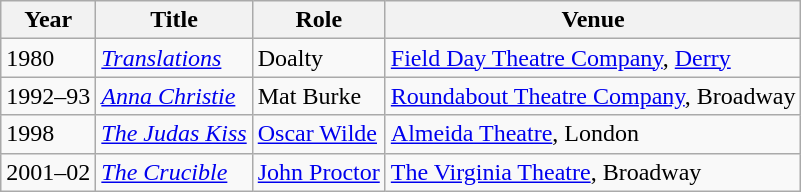<table class="wikitable sortable">
<tr>
<th>Year</th>
<th>Title</th>
<th>Role</th>
<th>Venue</th>
</tr>
<tr>
<td>1980</td>
<td><em><a href='#'>Translations</a></em></td>
<td>Doalty</td>
<td><a href='#'>Field Day Theatre Company</a>, <a href='#'>Derry</a></td>
</tr>
<tr>
<td>1992–93</td>
<td><em><a href='#'>Anna Christie</a></em></td>
<td>Mat Burke</td>
<td><a href='#'>Roundabout Theatre Company</a>, Broadway</td>
</tr>
<tr>
<td>1998</td>
<td><em><a href='#'>The Judas Kiss</a></em></td>
<td><a href='#'>Oscar Wilde</a></td>
<td><a href='#'>Almeida Theatre</a>, London</td>
</tr>
<tr>
<td>2001–02</td>
<td><em><a href='#'>The Crucible</a></em></td>
<td><a href='#'>John Proctor</a></td>
<td><a href='#'>The Virginia Theatre</a>, Broadway</td>
</tr>
</table>
